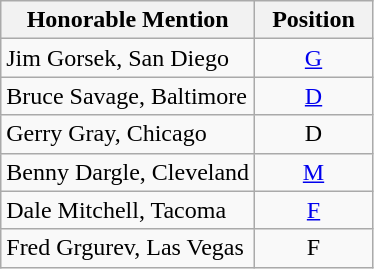<table class="wikitable">
<tr>
<th>Honorable Mention</th>
<th>  Position  </th>
</tr>
<tr>
<td>Jim Gorsek, San Diego</td>
<td align=center><a href='#'>G</a></td>
</tr>
<tr>
<td>Bruce Savage, Baltimore</td>
<td align=center><a href='#'>D</a></td>
</tr>
<tr>
<td>Gerry Gray, Chicago</td>
<td align=center>D</td>
</tr>
<tr>
<td>Benny Dargle, Cleveland</td>
<td align=center><a href='#'>M</a></td>
</tr>
<tr>
<td>Dale Mitchell, Tacoma</td>
<td align=center><a href='#'>F</a></td>
</tr>
<tr>
<td>Fred Grgurev, Las Vegas</td>
<td align=center>F</td>
</tr>
</table>
